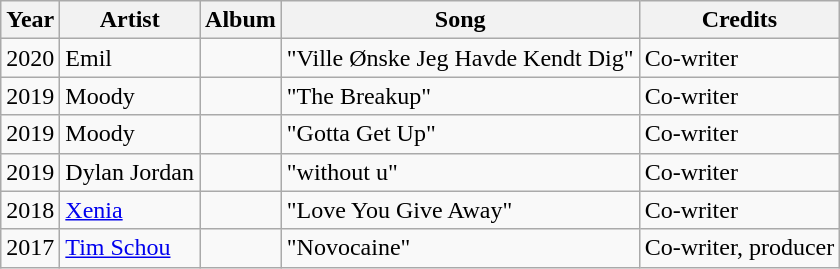<table class="wikitable">
<tr>
<th>Year</th>
<th>Artist</th>
<th>Album</th>
<th>Song</th>
<th>Credits</th>
</tr>
<tr>
<td>2020</td>
<td>Emil</td>
<td></td>
<td>"Ville Ønske Jeg Havde Kendt Dig"</td>
<td>Co-writer</td>
</tr>
<tr>
<td>2019</td>
<td>Moody</td>
<td></td>
<td>"The Breakup"</td>
<td>Co-writer</td>
</tr>
<tr>
<td>2019</td>
<td>Moody</td>
<td></td>
<td>"Gotta Get Up"</td>
<td>Co-writer</td>
</tr>
<tr>
<td>2019</td>
<td>Dylan Jordan</td>
<td></td>
<td>"without u"</td>
<td>Co-writer</td>
</tr>
<tr>
<td>2018</td>
<td><a href='#'>Xenia</a></td>
<td></td>
<td>"Love You Give Away"</td>
<td>Co-writer</td>
</tr>
<tr>
<td>2017</td>
<td><a href='#'>Tim Schou</a></td>
<td></td>
<td>"Novocaine"</td>
<td>Co-writer, producer</td>
</tr>
</table>
